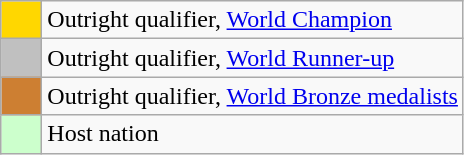<table class="wikitable">
<tr>
<td width="20px" bgcolor="#FFD700"></td>
<td>Outright qualifier, <a href='#'>World Champion</a></td>
</tr>
<tr>
<td width="20px" bgcolor="#C0C0C0"></td>
<td>Outright qualifier, <a href='#'>World Runner-up</a></td>
</tr>
<tr>
<td width="20px" bgcolor="#CD7F32"></td>
<td>Outright qualifier, <a href='#'>World Bronze medalists</a></td>
</tr>
<tr>
<td width="20px" bgcolor="#ccffcc"></td>
<td>Host nation</td>
</tr>
</table>
